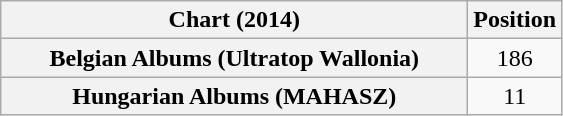<table class="wikitable sortable plainrowheaders" style="text-align:center">
<tr>
<th scope="col" style="width:19em;">Chart (2014)</th>
<th scope="col">Position</th>
</tr>
<tr>
<th scope="row">Belgian Albums (Ultratop Wallonia)</th>
<td>186</td>
</tr>
<tr>
<th scope="row">Hungarian Albums (MAHASZ)</th>
<td>11</td>
</tr>
</table>
